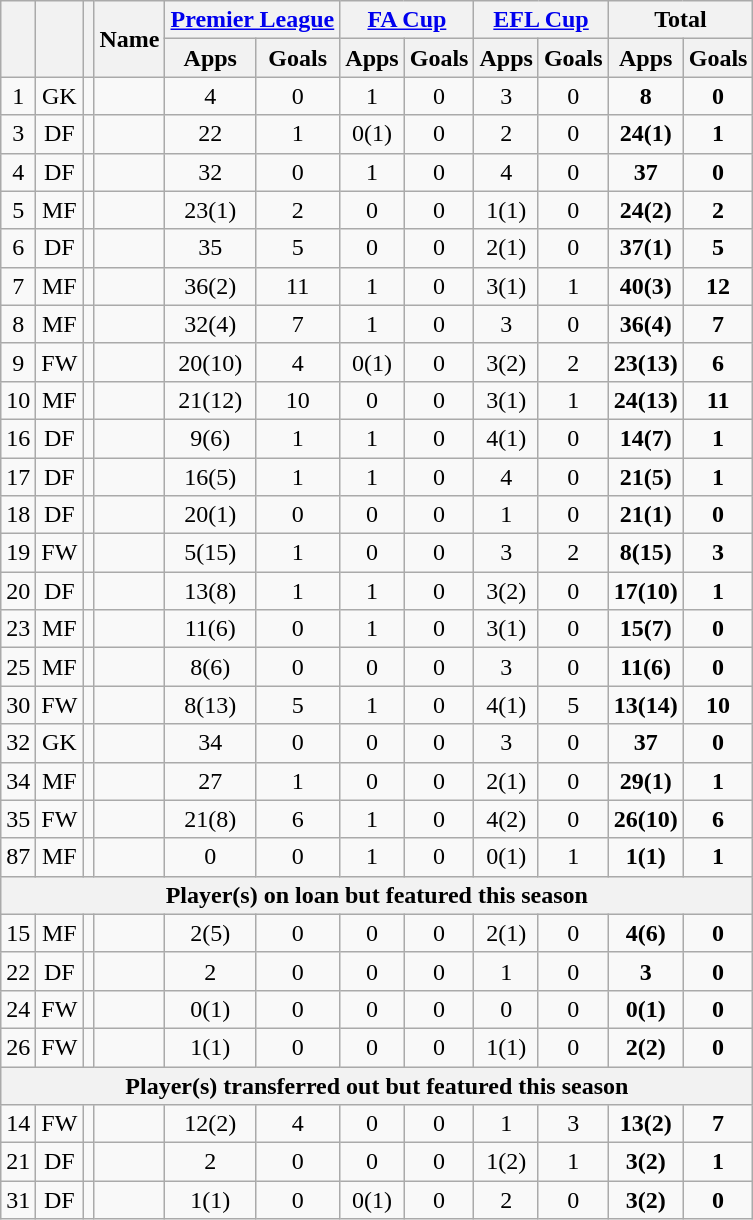<table class="wikitable sortable" style="text-align:center;">
<tr>
<th rowspan="2"></th>
<th rowspan="2"></th>
<th rowspan="2"></th>
<th rowspan="2">Name</th>
<th colspan="2"><a href='#'>Premier League</a></th>
<th colspan="2"><a href='#'>FA Cup</a></th>
<th colspan="2"><a href='#'>EFL Cup</a></th>
<th colspan="2">Total</th>
</tr>
<tr>
<th>Apps</th>
<th>Goals</th>
<th>Apps</th>
<th>Goals</th>
<th>Apps</th>
<th>Goals</th>
<th>Apps</th>
<th>Goals</th>
</tr>
<tr>
<td>1</td>
<td>GK</td>
<td></td>
<td align="left"></td>
<td>4</td>
<td>0</td>
<td>1</td>
<td>0</td>
<td>3</td>
<td>0</td>
<td><strong>8</strong></td>
<td><strong>0</strong></td>
</tr>
<tr>
<td>3</td>
<td>DF</td>
<td></td>
<td align="left"></td>
<td>22</td>
<td>1</td>
<td>0(1)</td>
<td>0</td>
<td>2</td>
<td>0</td>
<td><strong>24(1)</strong></td>
<td><strong>1</strong></td>
</tr>
<tr>
<td>4</td>
<td>DF</td>
<td></td>
<td align="left"></td>
<td>32</td>
<td>0</td>
<td>1</td>
<td>0</td>
<td>4</td>
<td>0</td>
<td><strong>37</strong></td>
<td><strong>0</strong></td>
</tr>
<tr>
<td>5</td>
<td>MF</td>
<td></td>
<td align="left"></td>
<td>23(1)</td>
<td>2</td>
<td>0</td>
<td>0</td>
<td>1(1)</td>
<td>0</td>
<td><strong>24(2)</strong></td>
<td><strong>2</strong></td>
</tr>
<tr>
<td>6</td>
<td>DF</td>
<td></td>
<td align="left"></td>
<td>35</td>
<td>5</td>
<td>0</td>
<td>0</td>
<td>2(1)</td>
<td>0</td>
<td><strong>37(1)</strong></td>
<td><strong>5</strong></td>
</tr>
<tr>
<td>7</td>
<td>MF</td>
<td></td>
<td align="left"></td>
<td>36(2)</td>
<td>11</td>
<td>1</td>
<td>0</td>
<td>3(1)</td>
<td>1</td>
<td><strong>40(3)</strong></td>
<td><strong>12</strong></td>
</tr>
<tr>
<td>8</td>
<td>MF</td>
<td></td>
<td align="left"></td>
<td>32(4)</td>
<td>7</td>
<td>1</td>
<td>0</td>
<td>3</td>
<td>0</td>
<td><strong>36(4)</strong></td>
<td><strong>7</strong></td>
</tr>
<tr>
<td>9</td>
<td>FW</td>
<td></td>
<td align="left"></td>
<td>20(10)</td>
<td>4</td>
<td>0(1)</td>
<td>0</td>
<td>3(2)</td>
<td>2</td>
<td><strong>23(13)</strong></td>
<td><strong>6</strong></td>
</tr>
<tr>
<td>10</td>
<td>MF</td>
<td></td>
<td align="left"></td>
<td>21(12)</td>
<td>10</td>
<td>0</td>
<td>0</td>
<td>3(1)</td>
<td>1</td>
<td><strong>24(13)</strong></td>
<td><strong>11</strong></td>
</tr>
<tr>
<td>16</td>
<td>DF</td>
<td></td>
<td align="left"></td>
<td>9(6)</td>
<td>1</td>
<td>1</td>
<td>0</td>
<td>4(1)</td>
<td>0</td>
<td><strong>14(7)</strong></td>
<td><strong>1</strong></td>
</tr>
<tr>
<td>17</td>
<td>DF</td>
<td></td>
<td align="left"></td>
<td>16(5)</td>
<td>1</td>
<td>1</td>
<td>0</td>
<td>4</td>
<td>0</td>
<td><strong>21(5)</strong></td>
<td><strong>1</strong></td>
</tr>
<tr>
<td>18</td>
<td>DF</td>
<td></td>
<td align="left"></td>
<td>20(1)</td>
<td>0</td>
<td>0</td>
<td>0</td>
<td>1</td>
<td>0</td>
<td><strong>21(1)</strong></td>
<td><strong>0</strong></td>
</tr>
<tr>
<td>19</td>
<td>FW</td>
<td></td>
<td align="left"></td>
<td>5(15)</td>
<td>1</td>
<td>0</td>
<td>0</td>
<td>3</td>
<td>2</td>
<td><strong>8(15)</strong></td>
<td><strong>3</strong></td>
</tr>
<tr>
<td>20</td>
<td>DF</td>
<td></td>
<td align="left"></td>
<td>13(8)</td>
<td>1</td>
<td>1</td>
<td>0</td>
<td>3(2)</td>
<td>0</td>
<td><strong>17(10)</strong></td>
<td><strong>1</strong></td>
</tr>
<tr>
<td>23</td>
<td>MF</td>
<td></td>
<td align="left"></td>
<td>11(6)</td>
<td>0</td>
<td>1</td>
<td>0</td>
<td>3(1)</td>
<td>0</td>
<td><strong>15(7)</strong></td>
<td><strong>0</strong></td>
</tr>
<tr>
<td>25</td>
<td>MF</td>
<td></td>
<td align="left"></td>
<td>8(6)</td>
<td>0</td>
<td>0</td>
<td>0</td>
<td>3</td>
<td>0</td>
<td><strong>11(6)</strong></td>
<td><strong>0</strong></td>
</tr>
<tr>
<td>30</td>
<td>FW</td>
<td></td>
<td align="left"></td>
<td>8(13)</td>
<td>5</td>
<td>1</td>
<td>0</td>
<td>4(1)</td>
<td>5</td>
<td><strong>13(14)</strong></td>
<td><strong>10</strong></td>
</tr>
<tr>
<td>32</td>
<td>GK</td>
<td></td>
<td align="left"></td>
<td>34</td>
<td>0</td>
<td>0</td>
<td>0</td>
<td>3</td>
<td>0</td>
<td><strong>37</strong></td>
<td><strong>0</strong></td>
</tr>
<tr>
<td>34</td>
<td>MF</td>
<td></td>
<td align="left"></td>
<td>27</td>
<td>1</td>
<td>0</td>
<td>0</td>
<td>2(1)</td>
<td>0</td>
<td><strong>29(1)</strong></td>
<td><strong>1</strong></td>
</tr>
<tr>
<td>35</td>
<td>FW</td>
<td></td>
<td align="left"></td>
<td>21(8)</td>
<td>6</td>
<td>1</td>
<td>0</td>
<td>4(2)</td>
<td>0</td>
<td><strong>26(10)</strong></td>
<td><strong>6</strong></td>
</tr>
<tr>
<td>87</td>
<td>MF</td>
<td></td>
<td align="left"></td>
<td>0</td>
<td>0</td>
<td>1</td>
<td>0</td>
<td>0(1)</td>
<td>1</td>
<td><strong>1(1)</strong></td>
<td><strong>1</strong></td>
</tr>
<tr>
<th colspan="12">Player(s) on loan but featured this season</th>
</tr>
<tr>
<td>15</td>
<td>MF</td>
<td></td>
<td align="left"></td>
<td>2(5)</td>
<td>0</td>
<td>0</td>
<td>0</td>
<td>2(1)</td>
<td>0</td>
<td><strong>4(6)</strong></td>
<td><strong>0</strong></td>
</tr>
<tr>
<td>22</td>
<td>DF</td>
<td></td>
<td align="left"></td>
<td>2</td>
<td>0</td>
<td>0</td>
<td>0</td>
<td>1</td>
<td>0</td>
<td><strong>3</strong></td>
<td><strong>0</strong></td>
</tr>
<tr>
<td>24</td>
<td>FW</td>
<td></td>
<td align="left"></td>
<td>0(1)</td>
<td>0</td>
<td>0</td>
<td>0</td>
<td>0</td>
<td>0</td>
<td><strong>0(1)</strong></td>
<td><strong>0</strong></td>
</tr>
<tr>
<td>26</td>
<td>FW</td>
<td></td>
<td align="left"></td>
<td>1(1)</td>
<td>0</td>
<td>0</td>
<td>0</td>
<td>1(1)</td>
<td>0</td>
<td><strong>2(2)</strong></td>
<td><strong>0</strong></td>
</tr>
<tr>
<th colspan="12">Player(s) transferred out but featured this season</th>
</tr>
<tr>
<td>14</td>
<td>FW</td>
<td></td>
<td align="left"></td>
<td>12(2)</td>
<td>4</td>
<td>0</td>
<td>0</td>
<td>1</td>
<td>3</td>
<td><strong>13(2)</strong></td>
<td><strong>7</strong></td>
</tr>
<tr>
<td>21</td>
<td>DF</td>
<td></td>
<td align="left"></td>
<td>2</td>
<td>0</td>
<td>0</td>
<td>0</td>
<td>1(2)</td>
<td>1</td>
<td><strong>3(2)</strong></td>
<td><strong>1</strong></td>
</tr>
<tr>
<td>31</td>
<td>DF</td>
<td></td>
<td align="left"></td>
<td>1(1)</td>
<td>0</td>
<td>0(1)</td>
<td>0</td>
<td>2</td>
<td>0</td>
<td><strong>3(2)</strong></td>
<td><strong>0</strong></td>
</tr>
</table>
